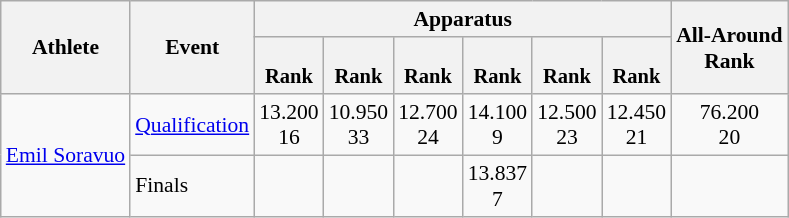<table class="wikitable" style="font-size:90%">
<tr>
<th rowspan=2>Athlete</th>
<th rowspan=2>Event</th>
<th colspan=6>Apparatus</th>
<th rowspan=2>All-Around<br>Rank</th>
</tr>
<tr style="font-size:95%">
<th><br>Rank</th>
<th><br>Rank</th>
<th><br>Rank</th>
<th><br>Rank</th>
<th><br>Rank</th>
<th><br>Rank</th>
</tr>
<tr align=center>
<td rowspan=2 align=left><a href='#'>Emil Soravuo</a></td>
<td align=left><a href='#'>Qualification</a></td>
<td>13.200<br>16</td>
<td>10.950<br>33</td>
<td>12.700<br>24</td>
<td>14.100<br>9 </td>
<td>12.500<br>23</td>
<td>12.450<br>21</td>
<td>76.200<br>20 </td>
</tr>
<tr>
<td>Finals</td>
<td align=center></td>
<td align=center></td>
<td align=center></td>
<td align=center>13.837<br>7</td>
<td align=center></td>
<td align=center></td>
<td align=center></td>
</tr>
</table>
